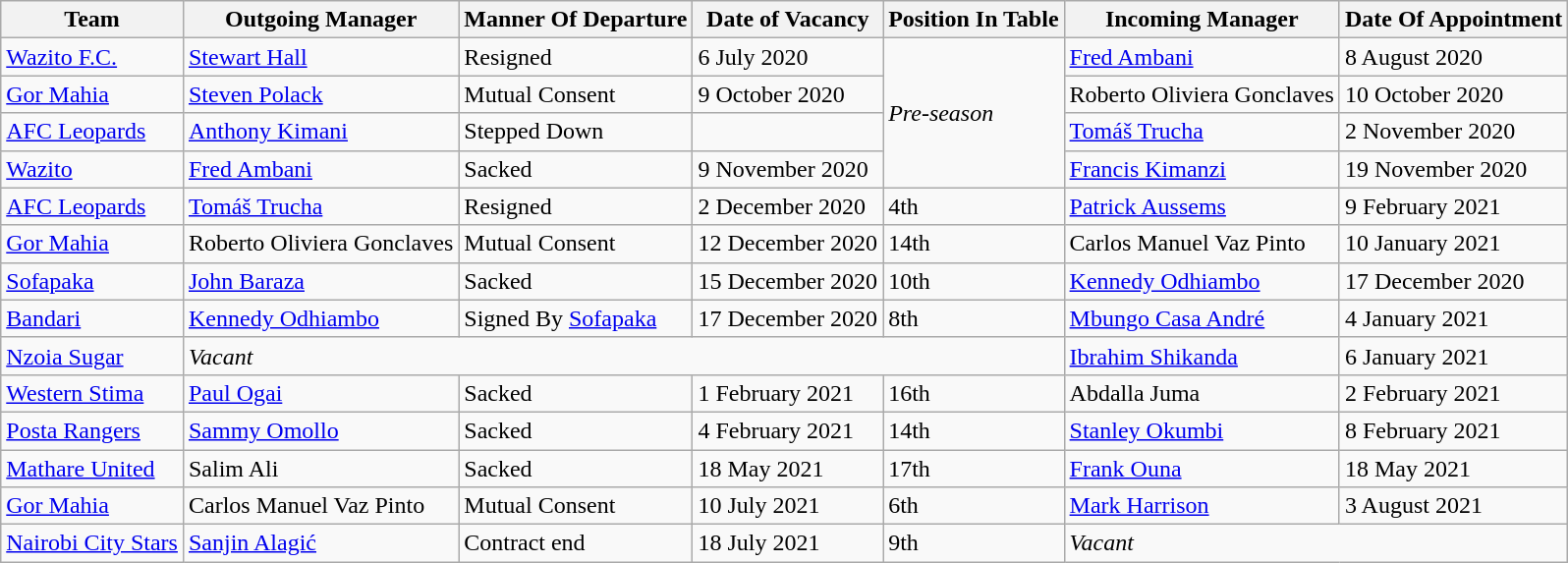<table class="wikitable">
<tr>
<th>Team</th>
<th>Outgoing Manager</th>
<th>Manner Of Departure</th>
<th>Date of Vacancy</th>
<th>Position In Table</th>
<th>Incoming Manager</th>
<th>Date Of Appointment</th>
</tr>
<tr>
<td><a href='#'>Wazito F.C.</a></td>
<td> <a href='#'>Stewart Hall</a></td>
<td>Resigned</td>
<td>6 July 2020</td>
<td rowspan="4"><em>Pre-season</em></td>
<td> <a href='#'>Fred Ambani</a></td>
<td>8 August 2020</td>
</tr>
<tr>
<td><a href='#'>Gor Mahia</a></td>
<td> <a href='#'>Steven Polack</a></td>
<td>Mutual Consent</td>
<td>9 October 2020</td>
<td> Roberto Oliviera Gonclaves</td>
<td>10 October 2020</td>
</tr>
<tr>
<td><a href='#'>AFC Leopards</a></td>
<td> <a href='#'>Anthony Kimani</a></td>
<td>Stepped Down</td>
<td></td>
<td> <a href='#'>Tomáš Trucha</a></td>
<td>2 November 2020</td>
</tr>
<tr>
<td><a href='#'>Wazito</a></td>
<td> <a href='#'>Fred Ambani</a></td>
<td>Sacked</td>
<td>9 November 2020</td>
<td> <a href='#'>Francis Kimanzi</a></td>
<td>19 November 2020</td>
</tr>
<tr>
<td><a href='#'>AFC Leopards</a></td>
<td> <a href='#'>Tomáš Trucha</a></td>
<td>Resigned</td>
<td>2 December 2020</td>
<td>4th</td>
<td> <a href='#'>Patrick Aussems</a></td>
<td>9 February 2021</td>
</tr>
<tr>
<td><a href='#'>Gor Mahia</a></td>
<td> Roberto Oliviera Gonclaves</td>
<td>Mutual Consent</td>
<td>12 December 2020</td>
<td>14th</td>
<td> Carlos Manuel Vaz Pinto</td>
<td>10 January 2021</td>
</tr>
<tr>
<td><a href='#'>Sofapaka</a></td>
<td> <a href='#'>John Baraza</a></td>
<td>Sacked</td>
<td>15 December 2020</td>
<td>10th</td>
<td> <a href='#'>Kennedy Odhiambo</a></td>
<td>17 December 2020</td>
</tr>
<tr>
<td><a href='#'>Bandari</a></td>
<td> <a href='#'>Kennedy Odhiambo</a></td>
<td>Signed By <a href='#'>Sofapaka</a></td>
<td>17 December 2020</td>
<td>8th</td>
<td> <a href='#'>Mbungo Casa André</a></td>
<td>4 January 2021</td>
</tr>
<tr>
<td><a href='#'>Nzoia Sugar</a></td>
<td colspan="4"><em>Vacant</em></td>
<td> <a href='#'>Ibrahim Shikanda</a></td>
<td>6 January 2021</td>
</tr>
<tr>
<td><a href='#'>Western Stima</a></td>
<td> <a href='#'>Paul Ogai</a></td>
<td>Sacked</td>
<td>1 February 2021</td>
<td>16th</td>
<td> Abdalla Juma</td>
<td>2 February 2021</td>
</tr>
<tr>
<td><a href='#'>Posta Rangers</a></td>
<td> <a href='#'>Sammy Omollo</a></td>
<td>Sacked</td>
<td>4 February 2021</td>
<td>14th</td>
<td> <a href='#'>Stanley Okumbi</a></td>
<td>8 February 2021</td>
</tr>
<tr>
<td><a href='#'>Mathare United</a></td>
<td> Salim Ali</td>
<td>Sacked</td>
<td>18 May 2021</td>
<td>17th</td>
<td> <a href='#'>Frank Ouna</a></td>
<td>18 May 2021</td>
</tr>
<tr>
<td><a href='#'>Gor Mahia</a></td>
<td> Carlos Manuel Vaz Pinto</td>
<td>Mutual Consent</td>
<td>10 July 2021</td>
<td>6th</td>
<td> <a href='#'>Mark Harrison</a></td>
<td>3 August 2021</td>
</tr>
<tr>
<td><a href='#'>Nairobi City Stars</a></td>
<td> <a href='#'>Sanjin Alagić</a></td>
<td>Contract end</td>
<td>18 July 2021</td>
<td>9th</td>
<td colspan="2"><em>Vacant</em></td>
</tr>
</table>
